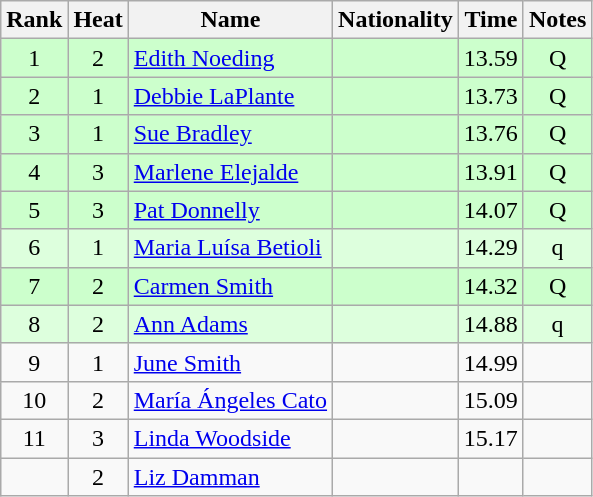<table class="wikitable sortable" style="text-align:center">
<tr>
<th>Rank</th>
<th>Heat</th>
<th>Name</th>
<th>Nationality</th>
<th>Time</th>
<th>Notes</th>
</tr>
<tr bgcolor=ccffcc>
<td>1</td>
<td>2</td>
<td align=left><a href='#'>Edith Noeding</a></td>
<td align=left></td>
<td>13.59</td>
<td>Q</td>
</tr>
<tr bgcolor=ccffcc>
<td>2</td>
<td>1</td>
<td align=left><a href='#'>Debbie LaPlante</a></td>
<td align=left></td>
<td>13.73</td>
<td>Q</td>
</tr>
<tr bgcolor=ccffcc>
<td>3</td>
<td>1</td>
<td align=left><a href='#'>Sue Bradley</a></td>
<td align=left></td>
<td>13.76</td>
<td>Q</td>
</tr>
<tr bgcolor=ccffcc>
<td>4</td>
<td>3</td>
<td align=left><a href='#'>Marlene Elejalde</a></td>
<td align=left></td>
<td>13.91</td>
<td>Q</td>
</tr>
<tr bgcolor=ccffcc>
<td>5</td>
<td>3</td>
<td align=left><a href='#'>Pat Donnelly</a></td>
<td align=left></td>
<td>14.07</td>
<td>Q</td>
</tr>
<tr bgcolor=ddffdd>
<td>6</td>
<td>1</td>
<td align=left><a href='#'>Maria Luísa Betioli</a></td>
<td align=left></td>
<td>14.29</td>
<td>q</td>
</tr>
<tr bgcolor=ccffcc>
<td>7</td>
<td>2</td>
<td align=left><a href='#'>Carmen Smith</a></td>
<td align=left></td>
<td>14.32</td>
<td>Q</td>
</tr>
<tr bgcolor=ddffdd>
<td>8</td>
<td>2</td>
<td align=left><a href='#'>Ann Adams</a></td>
<td align=left></td>
<td>14.88</td>
<td>q</td>
</tr>
<tr>
<td>9</td>
<td>1</td>
<td align=left><a href='#'>June Smith</a></td>
<td align=left></td>
<td>14.99</td>
<td></td>
</tr>
<tr>
<td>10</td>
<td>2</td>
<td align=left><a href='#'>María Ángeles Cato</a></td>
<td align=left></td>
<td>15.09</td>
<td></td>
</tr>
<tr>
<td>11</td>
<td>3</td>
<td align=left><a href='#'>Linda Woodside</a></td>
<td align=left></td>
<td>15.17</td>
<td></td>
</tr>
<tr>
<td></td>
<td>2</td>
<td align=left><a href='#'>Liz Damman</a></td>
<td align=left></td>
<td></td>
<td></td>
</tr>
</table>
